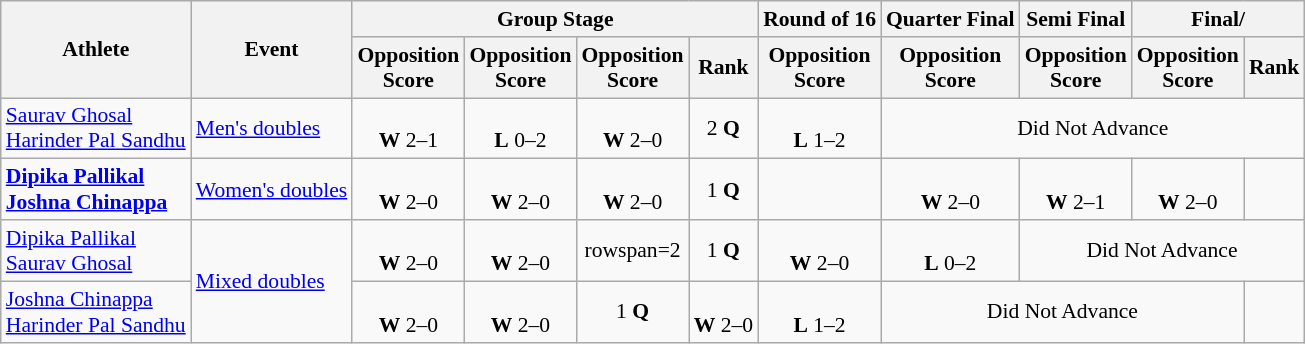<table class=wikitable style="text-align:center; font-size:90%">
<tr>
<th rowspan="2">Athlete</th>
<th rowspan="2">Event</th>
<th colspan=4>Group Stage</th>
<th>Round of 16</th>
<th>Quarter Final</th>
<th>Semi Final</th>
<th colspan=2>Final/</th>
</tr>
<tr>
<th>Opposition<br>Score</th>
<th>Opposition<br>Score</th>
<th>Opposition<br>Score</th>
<th>Rank</th>
<th>Opposition<br>Score</th>
<th>Opposition<br>Score</th>
<th>Opposition<br>Score</th>
<th>Opposition<br>Score</th>
<th>Rank</th>
</tr>
<tr>
<td align=left><a href='#'>Saurav Ghosal</a><br><a href='#'>Harinder Pal Sandhu</a></td>
<td align=left><a href='#'>Men's doubles</a></td>
<td><br><strong>W</strong> 2–1</td>
<td><br><strong>L</strong> 0–2</td>
<td><br><strong>W</strong> 2–0</td>
<td>2 <strong>Q</strong></td>
<td><br><strong>L</strong> 1–2</td>
<td colspan="5">Did Not Advance</td>
</tr>
<tr>
<td align=left><strong><a href='#'>Dipika Pallikal</a><br><a href='#'>Joshna Chinappa</a></strong></td>
<td align=left><a href='#'>Women's doubles</a></td>
<td><br><strong>W</strong> 2–0</td>
<td><br><strong>W</strong> 2–0</td>
<td><br><strong>W</strong> 2–0</td>
<td>1 <strong>Q</strong></td>
<td></td>
<td><br><strong>W</strong> 2–0</td>
<td><br><strong>W</strong> 2–1</td>
<td><br><strong>W</strong> 2–0</td>
<td></td>
</tr>
<tr>
<td align=left><a href='#'>Dipika Pallikal</a><br><a href='#'>Saurav Ghosal</a></td>
<td align=left rowspan=2><a href='#'>Mixed doubles</a></td>
<td><br><strong>W</strong> 2–0</td>
<td><br><strong>W</strong> 2–0</td>
<td>rowspan=2 </td>
<td>1 <strong>Q</strong></td>
<td><br><strong>W</strong> 2–0</td>
<td><br><strong>L</strong> 0–2</td>
<td colspan="3">Did Not Advance</td>
</tr>
<tr>
<td align=left><a href='#'>Joshna Chinappa</a><br><a href='#'>Harinder Pal Sandhu</a></td>
<td><br><strong>W</strong> 2–0</td>
<td><br><strong>W</strong> 2–0</td>
<td>1 <strong>Q</strong></td>
<td><br><strong>W</strong> 2–0</td>
<td><br><strong>L</strong> 1–2</td>
<td colspan="3">Did Not Advance</td>
</tr>
</table>
